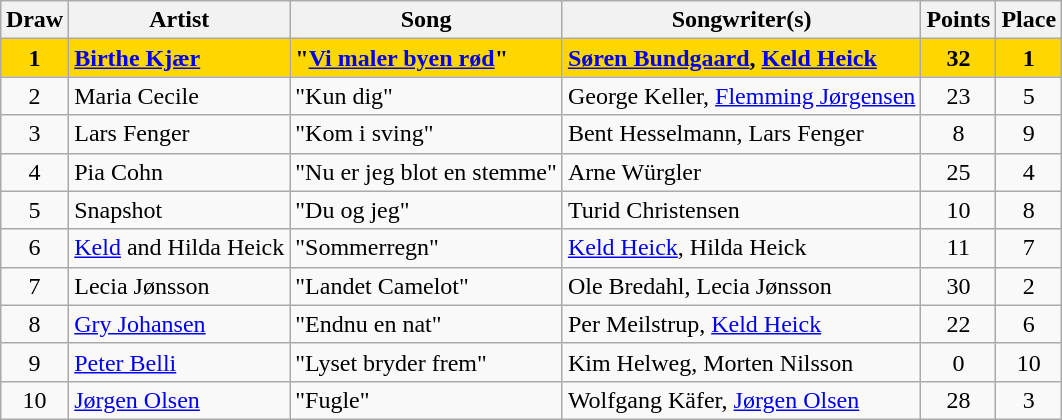<table class="sortable wikitable" style="margin: 1em auto 1em auto; text-align:center">
<tr>
<th>Draw</th>
<th>Artist</th>
<th>Song</th>
<th>Songwriter(s)</th>
<th>Points</th>
<th>Place</th>
</tr>
<tr style="font-weight:bold; background:gold;">
<td>1</td>
<td align="left"><a href='#'>Birthe Kjær</a></td>
<td align="left">"<a href='#'>Vi maler byen rød</a>"</td>
<td align="left"><a href='#'>Søren Bundgaard</a>, <a href='#'>Keld Heick</a></td>
<td>32</td>
<td>1</td>
</tr>
<tr>
<td>2</td>
<td align="left">Maria Cecile</td>
<td align="left">"Kun dig"</td>
<td align="left">George Keller, <a href='#'>Flemming Jørgensen</a></td>
<td>23</td>
<td>5</td>
</tr>
<tr>
<td>3</td>
<td align="left">Lars Fenger</td>
<td align="left">"Kom i sving"</td>
<td align="left">Bent Hesselmann, Lars Fenger</td>
<td>8</td>
<td>9</td>
</tr>
<tr>
<td>4</td>
<td align="left">Pia Cohn</td>
<td align="left">"Nu er jeg blot en stemme"</td>
<td align="left">Arne Würgler</td>
<td>25</td>
<td>4</td>
</tr>
<tr>
<td>5</td>
<td align="left">Snapshot</td>
<td align="left">"Du og jeg"</td>
<td align="left">Turid Christensen</td>
<td>10</td>
<td>8</td>
</tr>
<tr>
<td>6</td>
<td align="left"><a href='#'>Keld</a> and Hilda Heick</td>
<td align="left">"Sommerregn"</td>
<td align="left"><a href='#'>Keld Heick</a>, Hilda Heick</td>
<td>11</td>
<td>7</td>
</tr>
<tr>
<td>7</td>
<td align="left">Lecia Jønsson</td>
<td align="left">"Landet Camelot"</td>
<td align="left">Ole Bredahl, Lecia Jønsson</td>
<td>30</td>
<td>2</td>
</tr>
<tr>
<td>8</td>
<td align="left"><a href='#'>Gry Johansen</a></td>
<td align="left">"Endnu en nat"</td>
<td align="left">Per Meilstrup, <a href='#'>Keld Heick</a></td>
<td>22</td>
<td>6</td>
</tr>
<tr>
<td>9</td>
<td align="left"><a href='#'>Peter Belli</a></td>
<td align="left">"Lyset bryder frem"</td>
<td align="left">Kim Helweg, Morten Nilsson</td>
<td>0</td>
<td>10</td>
</tr>
<tr>
<td>10</td>
<td align="left"><a href='#'>Jørgen Olsen</a></td>
<td align="left">"Fugle"</td>
<td align="left">Wolfgang Käfer, <a href='#'>Jørgen Olsen</a></td>
<td>28</td>
<td>3</td>
</tr>
</table>
